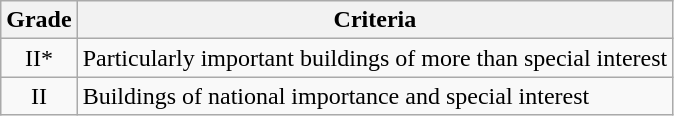<table class="wikitable">
<tr>
<th>Grade</th>
<th>Criteria</th>
</tr>
<tr>
<td align="center" >II*</td>
<td>Particularly important buildings of more than special interest</td>
</tr>
<tr>
<td align="center" >II</td>
<td>Buildings of national importance and special interest</td>
</tr>
</table>
